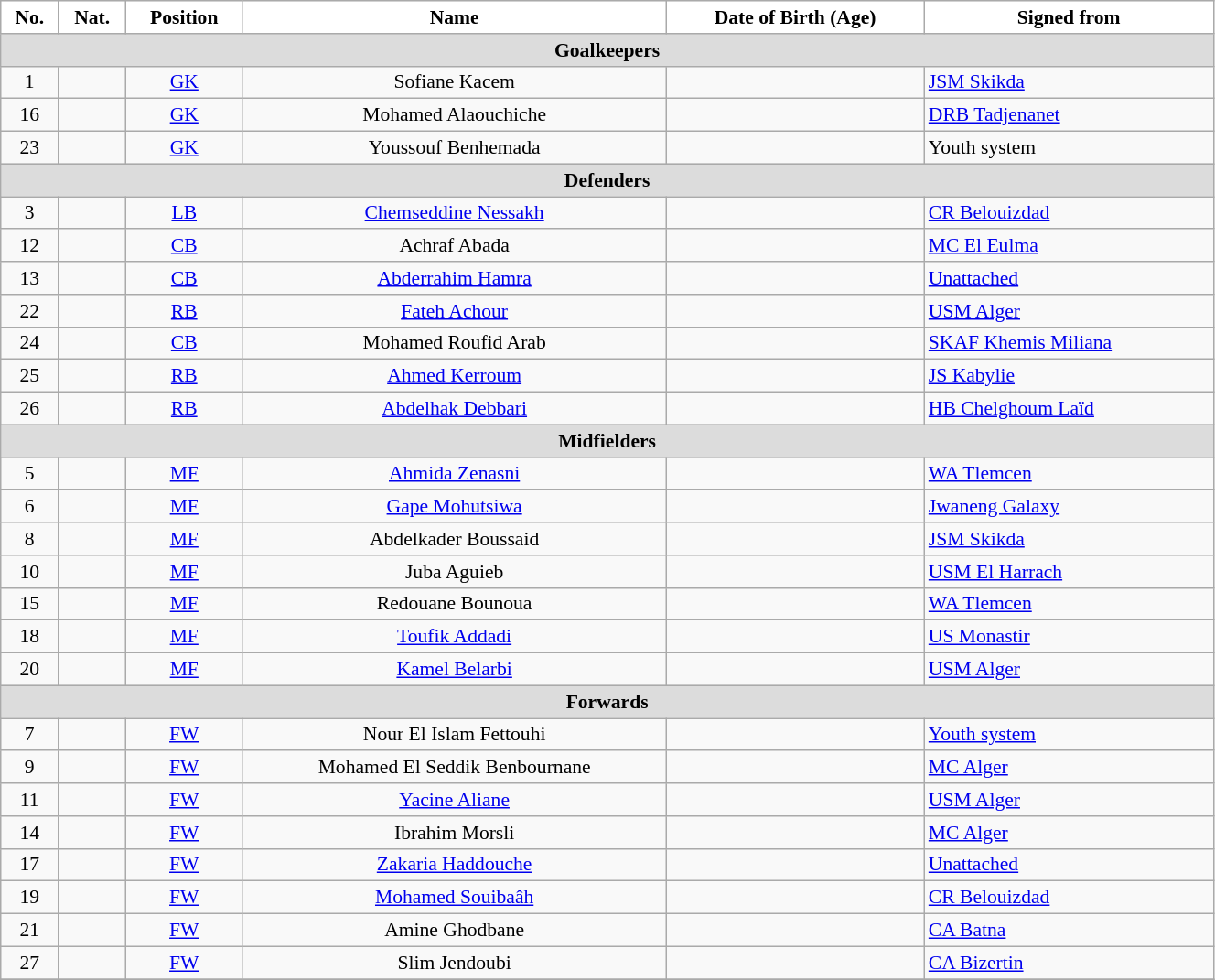<table class="wikitable" style="text-align:center; font-size:90%; width:70%">
<tr>
<th style="background:white; color:black; text-align:center;">No.</th>
<th style="background:white; color:black; text-align:center;">Nat.</th>
<th style="background:white; color:black; text-align:center;">Position</th>
<th style="background:white; color:black; text-align:center;">Name</th>
<th style="background:white; color:black; text-align:center;">Date of Birth (Age)</th>
<th style="background:white; color:black; text-align:center;">Signed from</th>
</tr>
<tr>
<th colspan=10 style="background:#DCDCDC; text-align:center;">Goalkeepers</th>
</tr>
<tr>
<td>1</td>
<td></td>
<td><a href='#'>GK</a></td>
<td>Sofiane Kacem</td>
<td></td>
<td style="text-align:left"> <a href='#'>JSM Skikda</a></td>
</tr>
<tr>
<td>16</td>
<td></td>
<td><a href='#'>GK</a></td>
<td>Mohamed Alaouchiche</td>
<td></td>
<td style="text-align:left"> <a href='#'>DRB Tadjenanet</a></td>
</tr>
<tr>
<td>23</td>
<td></td>
<td><a href='#'>GK</a></td>
<td>Youssouf Benhemada</td>
<td></td>
<td style="text-align:left"> Youth system</td>
</tr>
<tr>
<th colspan=10 style="background:#DCDCDC; text-align:center;">Defenders</th>
</tr>
<tr>
<td>3</td>
<td></td>
<td><a href='#'>LB</a></td>
<td><a href='#'>Chemseddine Nessakh</a></td>
<td></td>
<td style="text-align:left"> <a href='#'>CR Belouizdad</a></td>
</tr>
<tr>
<td>12</td>
<td></td>
<td><a href='#'>CB</a></td>
<td>Achraf Abada</td>
<td></td>
<td style="text-align:left"> <a href='#'>MC El Eulma</a></td>
</tr>
<tr>
<td>13</td>
<td></td>
<td><a href='#'>CB</a></td>
<td><a href='#'>Abderrahim Hamra</a></td>
<td></td>
<td style="text-align:left"><a href='#'>Unattached</a></td>
</tr>
<tr>
<td>22</td>
<td></td>
<td><a href='#'>RB</a></td>
<td><a href='#'>Fateh Achour</a></td>
<td></td>
<td style="text-align:left"> <a href='#'>USM Alger</a></td>
</tr>
<tr>
<td>24</td>
<td></td>
<td><a href='#'>CB</a></td>
<td>Mohamed Roufid Arab</td>
<td></td>
<td style="text-align:left"> <a href='#'>SKAF Khemis Miliana</a></td>
</tr>
<tr>
<td>25</td>
<td></td>
<td><a href='#'>RB</a></td>
<td><a href='#'>Ahmed Kerroum</a></td>
<td></td>
<td style="text-align:left"> <a href='#'>JS Kabylie</a></td>
</tr>
<tr>
<td>26</td>
<td></td>
<td><a href='#'>RB</a></td>
<td><a href='#'>Abdelhak Debbari</a></td>
<td></td>
<td style="text-align:left"> <a href='#'>HB Chelghoum Laïd</a></td>
</tr>
<tr>
<th colspan=10 style="background:#DCDCDC; text-align:center;">Midfielders</th>
</tr>
<tr>
<td>5</td>
<td></td>
<td><a href='#'>MF</a></td>
<td><a href='#'>Ahmida Zenasni</a></td>
<td></td>
<td style="text-align:left"> <a href='#'>WA Tlemcen</a></td>
</tr>
<tr>
<td>6</td>
<td></td>
<td><a href='#'>MF</a></td>
<td><a href='#'>Gape Mohutsiwa</a></td>
<td></td>
<td style="text-align:left"> <a href='#'>Jwaneng Galaxy</a></td>
</tr>
<tr>
<td>8</td>
<td></td>
<td><a href='#'>MF</a></td>
<td>Abdelkader Boussaid</td>
<td></td>
<td style="text-align:left"> <a href='#'>JSM Skikda</a></td>
</tr>
<tr>
<td>10</td>
<td></td>
<td><a href='#'>MF</a></td>
<td>Juba Aguieb</td>
<td></td>
<td style="text-align:left"> <a href='#'>USM El Harrach</a></td>
</tr>
<tr>
<td>15</td>
<td></td>
<td><a href='#'>MF</a></td>
<td>Redouane Bounoua</td>
<td></td>
<td style="text-align:left"> <a href='#'>WA Tlemcen</a></td>
</tr>
<tr>
<td>18</td>
<td></td>
<td><a href='#'>MF</a></td>
<td><a href='#'>Toufik Addadi</a></td>
<td></td>
<td style="text-align:left"> <a href='#'>US Monastir</a></td>
</tr>
<tr>
<td>20</td>
<td></td>
<td><a href='#'>MF</a></td>
<td><a href='#'>Kamel Belarbi</a></td>
<td></td>
<td style="text-align:left"> <a href='#'>USM Alger</a></td>
</tr>
<tr>
<th colspan=10 style="background:#DCDCDC; text-align:center;">Forwards</th>
</tr>
<tr>
<td>7</td>
<td></td>
<td><a href='#'>FW</a></td>
<td>Nour El Islam Fettouhi</td>
<td></td>
<td style="text-align:left"> <a href='#'>Youth system</a></td>
</tr>
<tr>
<td>9</td>
<td></td>
<td><a href='#'>FW</a></td>
<td>Mohamed El Seddik Benbournane</td>
<td></td>
<td style="text-align:left"> <a href='#'>MC Alger</a></td>
</tr>
<tr>
<td>11</td>
<td></td>
<td><a href='#'>FW</a></td>
<td><a href='#'>Yacine Aliane</a></td>
<td></td>
<td style="text-align:left"> <a href='#'>USM Alger</a></td>
</tr>
<tr>
<td>14</td>
<td></td>
<td><a href='#'>FW</a></td>
<td>Ibrahim Morsli</td>
<td></td>
<td style="text-align:left"> <a href='#'>MC Alger</a></td>
</tr>
<tr>
<td>17</td>
<td></td>
<td><a href='#'>FW</a></td>
<td><a href='#'>Zakaria Haddouche</a></td>
<td></td>
<td style="text-align:left"><a href='#'>Unattached</a></td>
</tr>
<tr>
<td>19</td>
<td></td>
<td><a href='#'>FW</a></td>
<td><a href='#'>Mohamed Souibaâh</a></td>
<td></td>
<td style="text-align:left"> <a href='#'>CR Belouizdad</a></td>
</tr>
<tr>
<td>21</td>
<td></td>
<td><a href='#'>FW</a></td>
<td>Amine Ghodbane</td>
<td></td>
<td style="text-align:left"> <a href='#'>CA Batna</a></td>
</tr>
<tr>
<td>27</td>
<td></td>
<td><a href='#'>FW</a></td>
<td>Slim Jendoubi</td>
<td></td>
<td style="text-align:left"> <a href='#'>CA Bizertin</a></td>
</tr>
<tr>
</tr>
</table>
